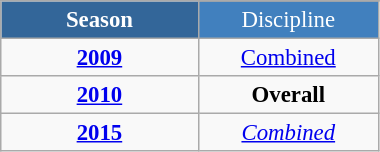<table class="wikitable" style="font-size:95%; text-align:center; border:grey solid 1px; border-collapse:collapse;" width="20%">
<tr style="background-color:#369; color:white;">
<td rowspan="2" colspan="1" width="8%"><strong>Season</strong></td>
</tr>
<tr style="background-color:#4180be; color:white;">
<td width="5%">Discipline</td>
</tr>
<tr>
<td><strong><a href='#'>2009</a></strong></td>
<td><a href='#'>Combined</a></td>
</tr>
<tr>
<td><strong><a href='#'>2010</a></strong></td>
<td><strong>Overall</strong></td>
</tr>
<tr>
<td><strong><a href='#'>2015</a></strong></td>
<td><a href='#'><em>Combined</em></a> </td>
</tr>
</table>
